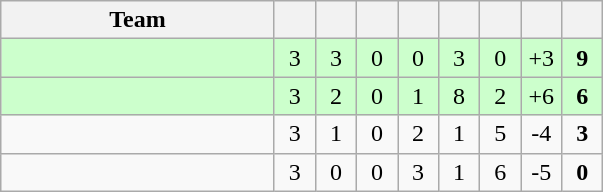<table class="wikitable" style="text-align: center;">
<tr>
<th width="175">Team</th>
<th width="20"></th>
<th width="20"></th>
<th width="20"></th>
<th width="20"></th>
<th width="20"></th>
<th width="20"></th>
<th width="20"></th>
<th width="20"></th>
</tr>
<tr style="background:#ccffcc;">
<td align=left></td>
<td>3</td>
<td>3</td>
<td>0</td>
<td>0</td>
<td>3</td>
<td>0</td>
<td>+3</td>
<td><strong>9</strong></td>
</tr>
<tr style="background:#ccffcc;">
<td align=left></td>
<td>3</td>
<td>2</td>
<td>0</td>
<td>1</td>
<td>8</td>
<td>2</td>
<td>+6</td>
<td><strong>6</strong></td>
</tr>
<tr>
<td align=left></td>
<td>3</td>
<td>1</td>
<td>0</td>
<td>2</td>
<td>1</td>
<td>5</td>
<td>-4</td>
<td><strong>3</strong></td>
</tr>
<tr>
<td align=left></td>
<td>3</td>
<td>0</td>
<td>0</td>
<td>3</td>
<td>1</td>
<td>6</td>
<td>-5</td>
<td><strong>0</strong></td>
</tr>
</table>
